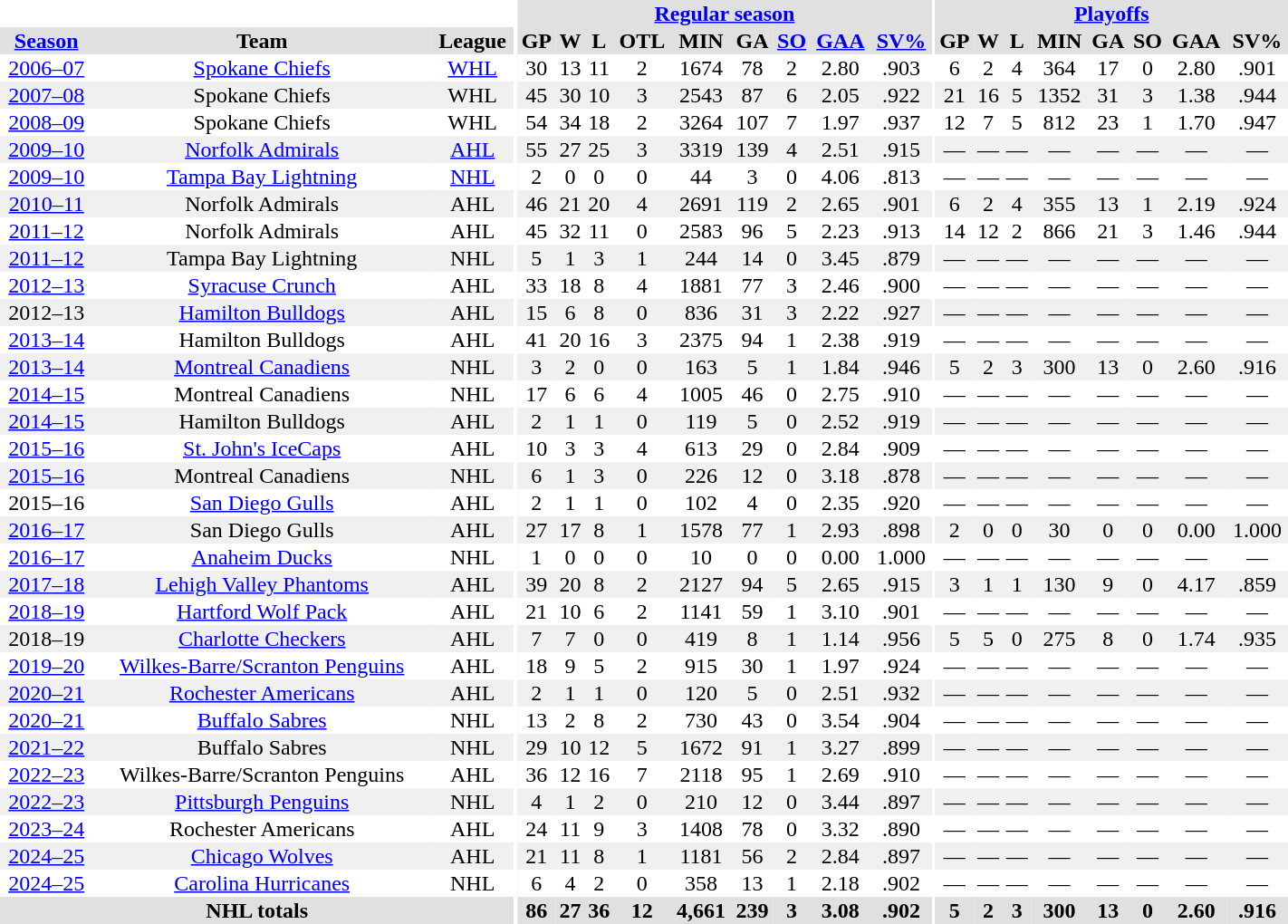<table border="0" cellpadding="1" cellspacing="0" style="width:75%; text-align:center;">
<tr bgcolor="#e0e0e0">
<th colspan="3" bgcolor="#ffffff"></th>
<th rowspan="99" bgcolor="#ffffff"></th>
<th colspan="9" bgcolor="#e0e0e0"><a href='#'>Regular season</a></th>
<th rowspan="99" bgcolor="#ffffff"></th>
<th colspan="8" bgcolor="#e0e0e0"><a href='#'>Playoffs</a></th>
</tr>
<tr bgcolor="#e0e0e0">
<th><a href='#'>Season</a></th>
<th>Team</th>
<th>League</th>
<th>GP</th>
<th>W</th>
<th>L</th>
<th>OTL</th>
<th>MIN</th>
<th>GA</th>
<th><a href='#'>SO</a></th>
<th><a href='#'>GAA</a></th>
<th><a href='#'>SV%</a></th>
<th>GP</th>
<th>W</th>
<th>L</th>
<th>MIN</th>
<th>GA</th>
<th>SO</th>
<th>GAA</th>
<th>SV%</th>
</tr>
<tr>
<td><a href='#'>2006–07</a></td>
<td><a href='#'>Spokane Chiefs</a></td>
<td><a href='#'>WHL</a></td>
<td>30</td>
<td>13</td>
<td>11</td>
<td>2</td>
<td>1674</td>
<td>78</td>
<td>2</td>
<td>2.80</td>
<td>.903</td>
<td>6</td>
<td>2</td>
<td>4</td>
<td>364</td>
<td>17</td>
<td>0</td>
<td>2.80</td>
<td>.901</td>
</tr>
<tr bgcolor="#f0f0f0">
<td><a href='#'>2007–08</a></td>
<td>Spokane Chiefs</td>
<td>WHL</td>
<td>45</td>
<td>30</td>
<td>10</td>
<td>3</td>
<td>2543</td>
<td>87</td>
<td>6</td>
<td>2.05</td>
<td>.922</td>
<td>21</td>
<td>16</td>
<td>5</td>
<td>1352</td>
<td>31</td>
<td>3</td>
<td>1.38</td>
<td>.944</td>
</tr>
<tr>
<td><a href='#'>2008–09</a></td>
<td>Spokane Chiefs</td>
<td>WHL</td>
<td>54</td>
<td>34</td>
<td>18</td>
<td>2</td>
<td>3264</td>
<td>107</td>
<td>7</td>
<td>1.97</td>
<td>.937</td>
<td>12</td>
<td>7</td>
<td>5</td>
<td>812</td>
<td>23</td>
<td>1</td>
<td>1.70</td>
<td>.947</td>
</tr>
<tr bgcolor="#f0f0f0">
<td><a href='#'>2009–10</a></td>
<td><a href='#'>Norfolk Admirals</a></td>
<td><a href='#'>AHL</a></td>
<td>55</td>
<td>27</td>
<td>25</td>
<td>3</td>
<td>3319</td>
<td>139</td>
<td>4</td>
<td>2.51</td>
<td>.915</td>
<td>—</td>
<td>—</td>
<td>—</td>
<td>—</td>
<td>—</td>
<td>—</td>
<td>—</td>
<td>—</td>
</tr>
<tr>
<td><a href='#'>2009–10</a></td>
<td><a href='#'>Tampa Bay Lightning</a></td>
<td><a href='#'>NHL</a></td>
<td>2</td>
<td>0</td>
<td>0</td>
<td>0</td>
<td>44</td>
<td>3</td>
<td>0</td>
<td>4.06</td>
<td>.813</td>
<td>—</td>
<td>—</td>
<td>—</td>
<td>—</td>
<td>—</td>
<td>—</td>
<td>—</td>
<td>—</td>
</tr>
<tr bgcolor="#f0f0f0">
<td><a href='#'>2010–11</a></td>
<td>Norfolk Admirals</td>
<td>AHL</td>
<td>46</td>
<td>21</td>
<td>20</td>
<td>4</td>
<td>2691</td>
<td>119</td>
<td>2</td>
<td>2.65</td>
<td>.901</td>
<td>6</td>
<td>2</td>
<td>4</td>
<td>355</td>
<td>13</td>
<td>1</td>
<td>2.19</td>
<td>.924</td>
</tr>
<tr>
<td><a href='#'>2011–12</a></td>
<td>Norfolk Admirals</td>
<td>AHL</td>
<td>45</td>
<td>32</td>
<td>11</td>
<td>0</td>
<td>2583</td>
<td>96</td>
<td>5</td>
<td>2.23</td>
<td>.913</td>
<td>14</td>
<td>12</td>
<td>2</td>
<td>866</td>
<td>21</td>
<td>3</td>
<td>1.46</td>
<td>.944</td>
</tr>
<tr bgcolor="#f0f0f0">
<td><a href='#'>2011–12</a></td>
<td>Tampa Bay Lightning</td>
<td>NHL</td>
<td>5</td>
<td>1</td>
<td>3</td>
<td>1</td>
<td>244</td>
<td>14</td>
<td>0</td>
<td>3.45</td>
<td>.879</td>
<td>—</td>
<td>—</td>
<td>—</td>
<td>—</td>
<td>—</td>
<td>—</td>
<td>—</td>
<td>—</td>
</tr>
<tr>
<td><a href='#'>2012–13</a></td>
<td><a href='#'>Syracuse Crunch</a></td>
<td>AHL</td>
<td>33</td>
<td>18</td>
<td>8</td>
<td>4</td>
<td>1881</td>
<td>77</td>
<td>3</td>
<td>2.46</td>
<td>.900</td>
<td>—</td>
<td>—</td>
<td>—</td>
<td>—</td>
<td>—</td>
<td>—</td>
<td>—</td>
<td>—</td>
</tr>
<tr bgcolor="#f0f0f0">
<td>2012–13</td>
<td><a href='#'>Hamilton Bulldogs</a></td>
<td>AHL</td>
<td>15</td>
<td>6</td>
<td>8</td>
<td>0</td>
<td>836</td>
<td>31</td>
<td>3</td>
<td>2.22</td>
<td>.927</td>
<td>—</td>
<td>—</td>
<td>—</td>
<td>—</td>
<td>—</td>
<td>—</td>
<td>—</td>
<td>—</td>
</tr>
<tr>
<td><a href='#'>2013–14</a></td>
<td>Hamilton Bulldogs</td>
<td>AHL</td>
<td>41</td>
<td>20</td>
<td>16</td>
<td>3</td>
<td>2375</td>
<td>94</td>
<td>1</td>
<td>2.38</td>
<td>.919</td>
<td>—</td>
<td>—</td>
<td>—</td>
<td>—</td>
<td>—</td>
<td>—</td>
<td>—</td>
<td>—</td>
</tr>
<tr bgcolor="#f0f0f0">
<td><a href='#'>2013–14</a></td>
<td><a href='#'>Montreal Canadiens</a></td>
<td>NHL</td>
<td>3</td>
<td>2</td>
<td>0</td>
<td>0</td>
<td>163</td>
<td>5</td>
<td>1</td>
<td>1.84</td>
<td>.946</td>
<td>5</td>
<td>2</td>
<td>3</td>
<td>300</td>
<td>13</td>
<td>0</td>
<td>2.60</td>
<td>.916</td>
</tr>
<tr>
<td><a href='#'>2014–15</a></td>
<td>Montreal Canadiens</td>
<td>NHL</td>
<td>17</td>
<td>6</td>
<td>6</td>
<td>4</td>
<td>1005</td>
<td>46</td>
<td>0</td>
<td>2.75</td>
<td>.910</td>
<td>—</td>
<td>—</td>
<td>—</td>
<td>—</td>
<td>—</td>
<td>—</td>
<td>—</td>
<td>—</td>
</tr>
<tr bgcolor="#f0f0f0">
<td><a href='#'>2014–15</a></td>
<td>Hamilton Bulldogs</td>
<td>AHL</td>
<td>2</td>
<td>1</td>
<td>1</td>
<td>0</td>
<td>119</td>
<td>5</td>
<td>0</td>
<td>2.52</td>
<td>.919</td>
<td>—</td>
<td>—</td>
<td>—</td>
<td>—</td>
<td>—</td>
<td>—</td>
<td>—</td>
<td>—</td>
</tr>
<tr>
<td><a href='#'>2015–16</a></td>
<td><a href='#'>St. John's IceCaps</a></td>
<td>AHL</td>
<td>10</td>
<td>3</td>
<td>3</td>
<td>4</td>
<td>613</td>
<td>29</td>
<td>0</td>
<td>2.84</td>
<td>.909</td>
<td>—</td>
<td>—</td>
<td>—</td>
<td>—</td>
<td>—</td>
<td>—</td>
<td>—</td>
<td>—</td>
</tr>
<tr bgcolor="#f0f0f0">
<td><a href='#'>2015–16</a></td>
<td>Montreal Canadiens</td>
<td>NHL</td>
<td>6</td>
<td>1</td>
<td>3</td>
<td>0</td>
<td>226</td>
<td>12</td>
<td>0</td>
<td>3.18</td>
<td>.878</td>
<td>—</td>
<td>—</td>
<td>—</td>
<td>—</td>
<td>—</td>
<td>—</td>
<td>—</td>
<td>—</td>
</tr>
<tr>
<td>2015–16</td>
<td><a href='#'>San Diego Gulls</a></td>
<td>AHL</td>
<td>2</td>
<td>1</td>
<td>1</td>
<td>0</td>
<td>102</td>
<td>4</td>
<td>0</td>
<td>2.35</td>
<td>.920</td>
<td>—</td>
<td>—</td>
<td>—</td>
<td>—</td>
<td>—</td>
<td>—</td>
<td>—</td>
<td>—</td>
</tr>
<tr bgcolor="#f0f0f0">
<td><a href='#'>2016–17</a></td>
<td>San Diego Gulls</td>
<td>AHL</td>
<td>27</td>
<td>17</td>
<td>8</td>
<td>1</td>
<td>1578</td>
<td>77</td>
<td>1</td>
<td>2.93</td>
<td>.898</td>
<td>2</td>
<td>0</td>
<td>0</td>
<td>30</td>
<td>0</td>
<td>0</td>
<td>0.00</td>
<td>1.000</td>
</tr>
<tr>
<td><a href='#'>2016–17</a></td>
<td><a href='#'>Anaheim Ducks</a></td>
<td>NHL</td>
<td>1</td>
<td>0</td>
<td>0</td>
<td>0</td>
<td>10</td>
<td>0</td>
<td>0</td>
<td>0.00</td>
<td>1.000</td>
<td>—</td>
<td>—</td>
<td>—</td>
<td>—</td>
<td>—</td>
<td>—</td>
<td>—</td>
<td>—</td>
</tr>
<tr bgcolor="#f0f0f0">
<td><a href='#'>2017–18</a></td>
<td><a href='#'>Lehigh Valley Phantoms</a></td>
<td>AHL</td>
<td>39</td>
<td>20</td>
<td>8</td>
<td>2</td>
<td>2127</td>
<td>94</td>
<td>5</td>
<td>2.65</td>
<td>.915</td>
<td>3</td>
<td>1</td>
<td>1</td>
<td>130</td>
<td>9</td>
<td>0</td>
<td>4.17</td>
<td>.859</td>
</tr>
<tr>
<td><a href='#'>2018–19</a></td>
<td><a href='#'>Hartford Wolf Pack</a></td>
<td>AHL</td>
<td>21</td>
<td>10</td>
<td>6</td>
<td>2</td>
<td>1141</td>
<td>59</td>
<td>1</td>
<td>3.10</td>
<td>.901</td>
<td>—</td>
<td>—</td>
<td>—</td>
<td>—</td>
<td>—</td>
<td>—</td>
<td>—</td>
<td>—</td>
</tr>
<tr bgcolor="#f0f0f0">
<td>2018–19</td>
<td><a href='#'>Charlotte Checkers</a></td>
<td>AHL</td>
<td>7</td>
<td>7</td>
<td>0</td>
<td>0</td>
<td>419</td>
<td>8</td>
<td>1</td>
<td>1.14</td>
<td>.956</td>
<td>5</td>
<td>5</td>
<td>0</td>
<td>275</td>
<td>8</td>
<td>0</td>
<td>1.74</td>
<td>.935</td>
</tr>
<tr>
<td><a href='#'>2019–20</a></td>
<td><a href='#'>Wilkes-Barre/Scranton Penguins</a></td>
<td>AHL</td>
<td>18</td>
<td>9</td>
<td>5</td>
<td>2</td>
<td>915</td>
<td>30</td>
<td>1</td>
<td>1.97</td>
<td>.924</td>
<td>—</td>
<td>—</td>
<td>—</td>
<td>—</td>
<td>—</td>
<td>—</td>
<td>—</td>
<td>—</td>
</tr>
<tr bgcolor="#f0f0f0">
<td><a href='#'>2020–21</a></td>
<td><a href='#'>Rochester Americans</a></td>
<td>AHL</td>
<td>2</td>
<td>1</td>
<td>1</td>
<td>0</td>
<td>120</td>
<td>5</td>
<td>0</td>
<td>2.51</td>
<td>.932</td>
<td>—</td>
<td>—</td>
<td>—</td>
<td>—</td>
<td>—</td>
<td>—</td>
<td>—</td>
<td>—</td>
</tr>
<tr>
<td><a href='#'>2020–21</a></td>
<td><a href='#'>Buffalo Sabres</a></td>
<td>NHL</td>
<td>13</td>
<td>2</td>
<td>8</td>
<td>2</td>
<td>730</td>
<td>43</td>
<td>0</td>
<td>3.54</td>
<td>.904</td>
<td>—</td>
<td>—</td>
<td>—</td>
<td>—</td>
<td>—</td>
<td>—</td>
<td>—</td>
<td>—</td>
</tr>
<tr bgcolor="#f0f0f0">
<td><a href='#'>2021–22</a></td>
<td>Buffalo Sabres</td>
<td>NHL</td>
<td>29</td>
<td>10</td>
<td>12</td>
<td>5</td>
<td>1672</td>
<td>91</td>
<td>1</td>
<td>3.27</td>
<td>.899</td>
<td>—</td>
<td>—</td>
<td>—</td>
<td>—</td>
<td>—</td>
<td>—</td>
<td>—</td>
<td>—</td>
</tr>
<tr>
<td><a href='#'>2022–23</a></td>
<td>Wilkes-Barre/Scranton Penguins</td>
<td>AHL</td>
<td>36</td>
<td>12</td>
<td>16</td>
<td>7</td>
<td>2118</td>
<td>95</td>
<td>1</td>
<td>2.69</td>
<td>.910</td>
<td>—</td>
<td>—</td>
<td>—</td>
<td>—</td>
<td>—</td>
<td>—</td>
<td>—</td>
<td>—</td>
</tr>
<tr bgcolor="#f0f0f0">
<td><a href='#'>2022–23</a></td>
<td><a href='#'>Pittsburgh Penguins</a></td>
<td>NHL</td>
<td>4</td>
<td>1</td>
<td>2</td>
<td>0</td>
<td>210</td>
<td>12</td>
<td>0</td>
<td>3.44</td>
<td>.897</td>
<td>—</td>
<td>—</td>
<td>—</td>
<td>—</td>
<td>—</td>
<td>—</td>
<td>—</td>
<td>—</td>
</tr>
<tr>
<td><a href='#'>2023–24</a></td>
<td>Rochester Americans</td>
<td>AHL</td>
<td>24</td>
<td>11</td>
<td>9</td>
<td>3</td>
<td>1408</td>
<td>78</td>
<td>0</td>
<td>3.32</td>
<td>.890</td>
<td>—</td>
<td>—</td>
<td>—</td>
<td>—</td>
<td>—</td>
<td>—</td>
<td>—</td>
<td>—</td>
</tr>
<tr bgcolor="#f0f0f0">
<td><a href='#'>2024–25</a></td>
<td><a href='#'>Chicago Wolves</a></td>
<td>AHL</td>
<td>21</td>
<td>11</td>
<td>8</td>
<td>1</td>
<td>1181</td>
<td>56</td>
<td>2</td>
<td>2.84</td>
<td>.897</td>
<td>—</td>
<td>—</td>
<td>—</td>
<td>—</td>
<td>—</td>
<td>—</td>
<td>—</td>
<td>—</td>
</tr>
<tr>
<td><a href='#'>2024–25</a></td>
<td><a href='#'>Carolina Hurricanes</a></td>
<td>NHL</td>
<td>6</td>
<td>4</td>
<td>2</td>
<td>0</td>
<td>358</td>
<td>13</td>
<td>1</td>
<td>2.18</td>
<td>.902</td>
<td>—</td>
<td>—</td>
<td>—</td>
<td>—</td>
<td>—</td>
<td>—</td>
<td>—</td>
<td>—</td>
</tr>
<tr bgcolor="#e0e0e0">
<th colspan=3>NHL totals</th>
<th>86</th>
<th>27</th>
<th>36</th>
<th>12</th>
<th>4,661</th>
<th>239</th>
<th>3</th>
<th>3.08</th>
<th>.902</th>
<th>5</th>
<th>2</th>
<th>3</th>
<th>300</th>
<th>13</th>
<th>0</th>
<th>2.60</th>
<th>.916</th>
</tr>
</table>
